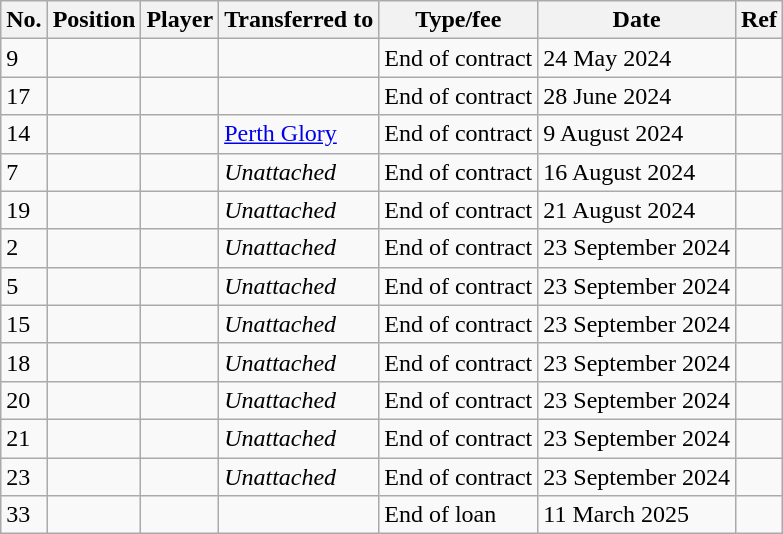<table class="wikitable plainrowheaders sortable" style="text-align:center; text-align:left">
<tr>
<th scope="col">No.</th>
<th scope="col">Position</th>
<th scope="col">Player</th>
<th scope="col">Transferred to</th>
<th scope="col">Type/fee</th>
<th scope="col">Date</th>
<th scope="col" class="unsortable">Ref</th>
</tr>
<tr>
<td>9</td>
<td></td>
<td align=left></td>
<td></td>
<td>End of contract</td>
<td>24 May 2024</td>
<td></td>
</tr>
<tr>
<td>17</td>
<td></td>
<td align=left></td>
<td></td>
<td>End of contract</td>
<td>28 June 2024</td>
<td></td>
</tr>
<tr>
<td>14</td>
<td></td>
<td align=left></td>
<td><a href='#'>Perth Glory</a></td>
<td>End of contract</td>
<td>9 August 2024</td>
<td></td>
</tr>
<tr>
<td>7</td>
<td></td>
<td align=left></td>
<td><em>Unattached</em></td>
<td>End of contract</td>
<td>16 August 2024</td>
<td></td>
</tr>
<tr>
<td>19</td>
<td></td>
<td align=left></td>
<td><em>Unattached</em></td>
<td>End of contract</td>
<td>21 August 2024</td>
<td></td>
</tr>
<tr>
<td>2</td>
<td></td>
<td align=left></td>
<td><em>Unattached</em></td>
<td>End of contract</td>
<td>23 September 2024</td>
<td></td>
</tr>
<tr>
<td>5</td>
<td></td>
<td align=left></td>
<td><em>Unattached</em></td>
<td>End of contract</td>
<td>23 September 2024</td>
<td></td>
</tr>
<tr>
<td>15</td>
<td></td>
<td align=left></td>
<td><em>Unattached</em></td>
<td>End of contract</td>
<td>23 September 2024</td>
<td></td>
</tr>
<tr>
<td>18</td>
<td></td>
<td align=left></td>
<td><em>Unattached</em></td>
<td>End of contract</td>
<td>23 September 2024</td>
<td></td>
</tr>
<tr>
<td>20</td>
<td></td>
<td align=left></td>
<td><em>Unattached</em></td>
<td>End of contract</td>
<td>23 September 2024</td>
<td></td>
</tr>
<tr>
<td>21</td>
<td></td>
<td align=left></td>
<td><em>Unattached</em></td>
<td>End of contract</td>
<td>23 September 2024</td>
<td></td>
</tr>
<tr>
<td>23</td>
<td></td>
<td align=left></td>
<td><em>Unattached</em></td>
<td>End of contract</td>
<td>23 September 2024</td>
<td></td>
</tr>
<tr>
<td>33</td>
<td></td>
<td align=left></td>
<td></td>
<td>End of loan</td>
<td>11 March 2025</td>
<td></td>
</tr>
</table>
